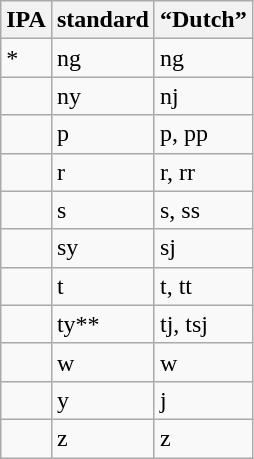<table class="wikitable">
<tr>
<th>IPA</th>
<th>standard</th>
<th>“Dutch”</th>
</tr>
<tr>
<td>*</td>
<td>ng</td>
<td>ng</td>
</tr>
<tr>
<td></td>
<td>ny</td>
<td>nj</td>
</tr>
<tr>
<td></td>
<td>p</td>
<td>p, pp</td>
</tr>
<tr>
<td></td>
<td>r</td>
<td>r, rr</td>
</tr>
<tr>
<td></td>
<td>s</td>
<td>s, ss</td>
</tr>
<tr>
<td></td>
<td>sy</td>
<td>sj</td>
</tr>
<tr>
<td></td>
<td>t</td>
<td>t, tt</td>
</tr>
<tr>
<td></td>
<td>ty**</td>
<td>tj, tsj</td>
</tr>
<tr>
<td></td>
<td>w</td>
<td>w</td>
</tr>
<tr>
<td></td>
<td>y</td>
<td>j</td>
</tr>
<tr>
<td></td>
<td>z</td>
<td>z</td>
</tr>
</table>
